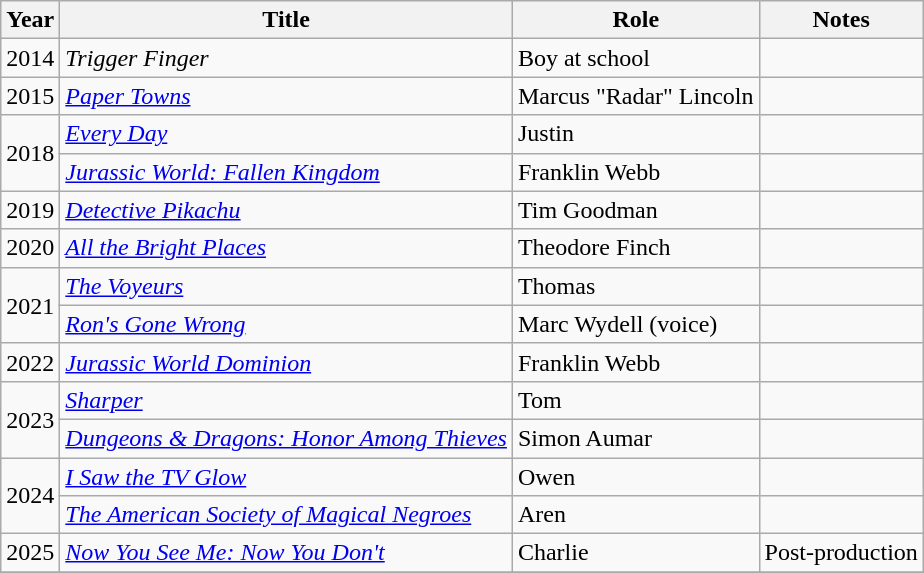<table class="wikitable sortable">
<tr>
<th>Year</th>
<th>Title</th>
<th>Role</th>
<th>Notes</th>
</tr>
<tr>
<td>2014</td>
<td><em>Trigger Finger</em></td>
<td>Boy at school</td>
<td></td>
</tr>
<tr>
<td>2015</td>
<td><em><a href='#'>Paper Towns</a></em></td>
<td>Marcus "Radar" Lincoln</td>
<td></td>
</tr>
<tr>
<td rowspan="2">2018</td>
<td><em><a href='#'>Every Day</a></em></td>
<td>Justin</td>
<td></td>
</tr>
<tr>
<td><em><a href='#'>Jurassic World: Fallen Kingdom</a></em></td>
<td>Franklin Webb</td>
<td></td>
</tr>
<tr>
<td>2019</td>
<td><em><a href='#'>Detective Pikachu</a></em></td>
<td>Tim Goodman</td>
<td></td>
</tr>
<tr>
<td>2020</td>
<td><em><a href='#'>All the Bright Places</a></em></td>
<td>Theodore Finch</td>
<td></td>
</tr>
<tr>
<td rowspan="2">2021</td>
<td><em><a href='#'>The Voyeurs</a></em></td>
<td>Thomas</td>
<td></td>
</tr>
<tr>
<td><em><a href='#'>Ron's Gone Wrong</a></em></td>
<td>Marc Wydell (voice)</td>
<td></td>
</tr>
<tr>
<td>2022</td>
<td><em><a href='#'>Jurassic World Dominion</a></em></td>
<td>Franklin Webb</td>
<td></td>
</tr>
<tr>
<td rowspan="2">2023</td>
<td><em><a href='#'>Sharper</a></em></td>
<td>Tom</td>
<td></td>
</tr>
<tr>
<td><em><a href='#'>Dungeons & Dragons: Honor Among Thieves</a></em></td>
<td>Simon Aumar</td>
<td></td>
</tr>
<tr>
<td rowspan="2">2024</td>
<td><em><a href='#'>I Saw the TV Glow</a></em></td>
<td>Owen</td>
<td></td>
</tr>
<tr>
<td><em><a href='#'>The American Society of Magical Negroes</a></em></td>
<td>Aren</td>
<td></td>
</tr>
<tr>
<td>2025</td>
<td><em><a href='#'>Now You See Me: Now You Don't</a></em></td>
<td>Charlie</td>
<td>Post-production</td>
</tr>
<tr>
</tr>
</table>
